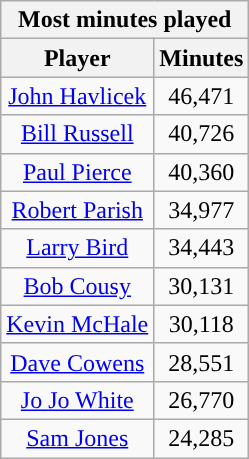<table class="wikitable sortable" style="text-align:center">
<tr>
<th colspan="2" style="text-align:center; ">Most minutes played</th>
</tr>
<tr>
<th style="text-align:center; ">Player</th>
<th style="text-align:center; ">Minutes</th>
</tr>
<tr>
<td><a href='#'>John Havlicek</a></td>
<td>46,471</td>
</tr>
<tr>
<td><a href='#'>Bill Russell</a></td>
<td>40,726</td>
</tr>
<tr>
<td><a href='#'>Paul Pierce</a></td>
<td>40,360</td>
</tr>
<tr>
<td><a href='#'>Robert Parish</a></td>
<td>34,977</td>
</tr>
<tr>
<td><a href='#'>Larry Bird</a></td>
<td>34,443</td>
</tr>
<tr>
<td><a href='#'>Bob Cousy</a></td>
<td>30,131</td>
</tr>
<tr>
<td><a href='#'>Kevin McHale</a></td>
<td>30,118</td>
</tr>
<tr>
<td><a href='#'>Dave Cowens</a></td>
<td>28,551</td>
</tr>
<tr>
<td><a href='#'>Jo Jo White</a></td>
<td>26,770</td>
</tr>
<tr>
<td><a href='#'>Sam Jones</a></td>
<td>24,285</td>
</tr>
</table>
